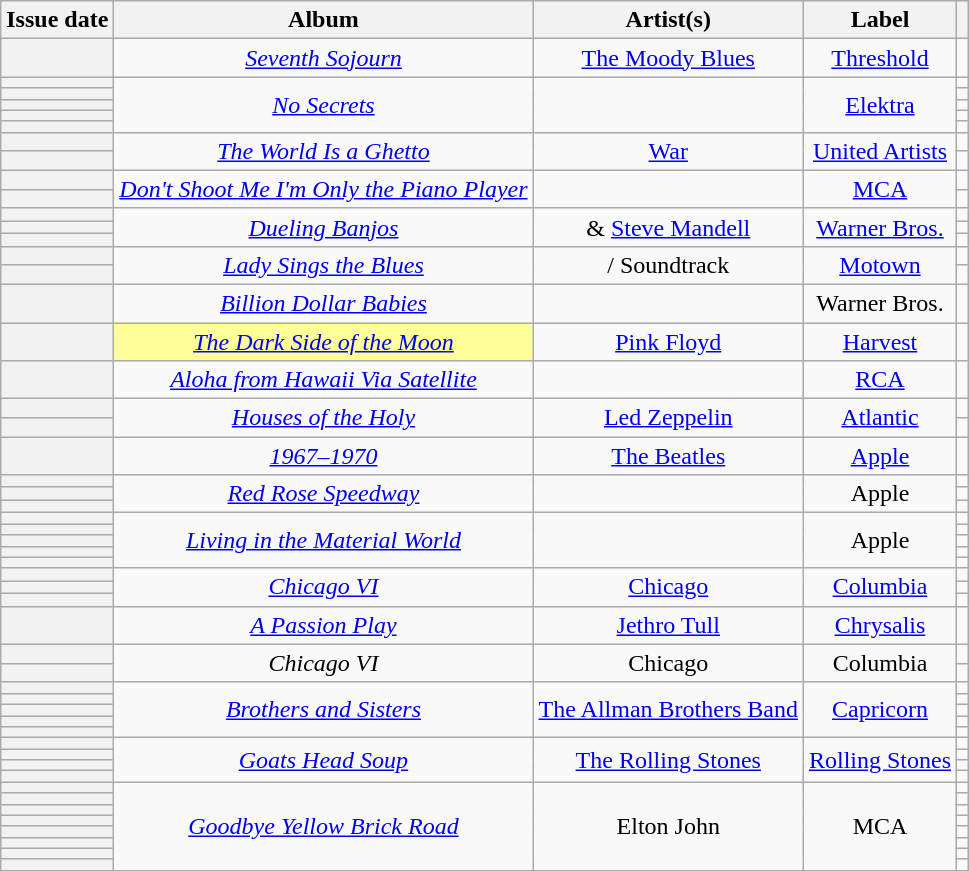<table class="wikitable sortable plainrowheaders" style="text-align: center">
<tr>
<th scope=col>Issue date</th>
<th scope=col>Album</th>
<th scope=col>Artist(s)</th>
<th scope=col>Label</th>
<th scope=col class="unsortable"></th>
</tr>
<tr>
<th scope="row"></th>
<td><em><a href='#'>Seventh Sojourn</a></em></td>
<td data-sort-value="Moody Blues, The"><a href='#'>The Moody Blues</a></td>
<td><a href='#'>Threshold</a></td>
<td align="center"></td>
</tr>
<tr>
<th scope="row"></th>
<td rowspan=5><em><a href='#'>No Secrets</a></em></td>
<td rowspan=5></td>
<td rowspan=5><a href='#'>Elektra</a></td>
<td align="center"></td>
</tr>
<tr>
<th scope="row"></th>
<td align="center"></td>
</tr>
<tr>
<th scope="row"></th>
<td align="center"></td>
</tr>
<tr>
<th scope="row"></th>
<td align="center"></td>
</tr>
<tr>
<th scope="row"></th>
<td align="center"></td>
</tr>
<tr>
<th scope="row"></th>
<td rowspan=2><em><a href='#'>The World Is a Ghetto</a></em></td>
<td rowspan=2><a href='#'>War</a></td>
<td rowspan=2><a href='#'>United Artists</a></td>
<td align="center"></td>
</tr>
<tr>
<th scope="row"></th>
<td align="center"></td>
</tr>
<tr>
<th scope="row"></th>
<td rowspan=2><em><a href='#'>Don't Shoot Me I'm Only the Piano Player</a></em></td>
<td rowspan=2></td>
<td rowspan=2><a href='#'>MCA</a></td>
<td align="center"></td>
</tr>
<tr>
<th scope="row"></th>
<td align="center"></td>
</tr>
<tr>
<th scope="row"></th>
<td rowspan=3><em><a href='#'>Dueling Banjos</a></em></td>
<td rowspan=3> & <a href='#'>Steve Mandell</a></td>
<td rowspan=3><a href='#'>Warner Bros.</a></td>
<td align="center"></td>
</tr>
<tr>
<th scope="row"></th>
<td align="center"></td>
</tr>
<tr>
<th scope="row"></th>
<td align="center"></td>
</tr>
<tr>
<th scope="row"></th>
<td rowspan=2><em><a href='#'>Lady Sings the Blues</a></em></td>
<td rowspan=2> / Soundtrack</td>
<td rowspan=2><a href='#'>Motown</a></td>
<td align="center"></td>
</tr>
<tr>
<th scope="row"></th>
<td align="center"></td>
</tr>
<tr>
<th scope="row"></th>
<td><em><a href='#'>Billion Dollar Babies</a></em></td>
<td></td>
<td>Warner Bros.</td>
<td align="center"></td>
</tr>
<tr>
<th scope="row"></th>
<td bgcolor=#FFFF99 rowspan=1><em><a href='#'>The Dark Side of the Moon</a></em> </td>
<td><a href='#'>Pink Floyd</a></td>
<td><a href='#'>Harvest</a></td>
<td align="center"></td>
</tr>
<tr>
<th scope="row"></th>
<td><em><a href='#'>Aloha from Hawaii Via Satellite</a></em></td>
<td></td>
<td><a href='#'>RCA</a></td>
<td align="center"></td>
</tr>
<tr>
<th scope="row"></th>
<td rowspan=2><em><a href='#'>Houses of the Holy</a></em></td>
<td rowspan=2><a href='#'>Led Zeppelin</a></td>
<td rowspan=2><a href='#'>Atlantic</a></td>
<td align="center"></td>
</tr>
<tr>
<th scope="row"></th>
<td align="center"></td>
</tr>
<tr>
<th scope="row"></th>
<td><em><a href='#'>1967–1970</a></em></td>
<td data-sort-value="Beatles, The"><a href='#'>The Beatles</a></td>
<td><a href='#'>Apple</a></td>
<td align="center"></td>
</tr>
<tr>
<th scope="row"></th>
<td rowspan=3><em><a href='#'>Red Rose Speedway</a></em></td>
<td rowspan=3></td>
<td rowspan=3>Apple</td>
<td align="center"></td>
</tr>
<tr>
<th scope="row"></th>
<td align="center"></td>
</tr>
<tr>
<th scope="row"></th>
<td align="center"></td>
</tr>
<tr>
<th scope="row"></th>
<td rowspan=5><em><a href='#'>Living in the Material World</a></em></td>
<td rowspan=5></td>
<td rowspan=5>Apple</td>
<td align="center"></td>
</tr>
<tr>
<th scope="row"></th>
<td align="center"></td>
</tr>
<tr>
<th scope="row"></th>
<td align="center"></td>
</tr>
<tr>
<th scope="row"></th>
<td align="center"></td>
</tr>
<tr>
<th scope="row"></th>
<td align="center"></td>
</tr>
<tr>
<th scope="row"></th>
<td rowspan=3><em><a href='#'>Chicago VI</a></em></td>
<td rowspan=3><a href='#'>Chicago</a></td>
<td rowspan=3><a href='#'>Columbia</a></td>
<td align="center"></td>
</tr>
<tr>
<th scope="row"></th>
<td align="center"></td>
</tr>
<tr>
<th scope="row"></th>
<td align="center"></td>
</tr>
<tr>
<th scope="row"></th>
<td><em><a href='#'>A Passion Play</a></em></td>
<td><a href='#'>Jethro Tull</a></td>
<td><a href='#'>Chrysalis</a></td>
<td align="center"></td>
</tr>
<tr>
<th scope="row"></th>
<td rowspan=2><em>Chicago VI</em></td>
<td rowspan=2>Chicago</td>
<td rowspan=2>Columbia</td>
<td align="center"></td>
</tr>
<tr>
<th scope="row"></th>
<td align="center"></td>
</tr>
<tr>
<th scope="row"></th>
<td rowspan=5><em><a href='#'>Brothers and Sisters</a></em></td>
<td rowspan=5 data-sort-value="Allman Brothers Band, The"><a href='#'>The Allman Brothers Band</a></td>
<td rowspan=5><a href='#'>Capricorn</a></td>
<td align="center"></td>
</tr>
<tr>
<th scope="row"></th>
<td align="center"></td>
</tr>
<tr>
<th scope="row"></th>
<td align="center"></td>
</tr>
<tr>
<th scope="row"></th>
<td align="center"></td>
</tr>
<tr>
<th scope="row"></th>
<td align="center"></td>
</tr>
<tr>
<th scope="row"></th>
<td rowspan=4><em><a href='#'>Goats Head Soup</a></em></td>
<td rowspan=4 data-sort-value="Rolling Stones, The"><a href='#'>The Rolling Stones</a></td>
<td rowspan=4><a href='#'>Rolling Stones</a></td>
<td align="center"></td>
</tr>
<tr>
<th scope="row"></th>
<td align="center"></td>
</tr>
<tr>
<th scope="row"></th>
<td align="center"></td>
</tr>
<tr>
<th scope="row"></th>
<td align="center"></td>
</tr>
<tr>
<th scope="row"></th>
<td rowspan=8><em><a href='#'>Goodbye Yellow Brick Road</a></em></td>
<td rowspan=8 data-sort-value="John, Elton">Elton John</td>
<td rowspan=8>MCA</td>
<td align="center"></td>
</tr>
<tr>
<th scope="row"></th>
<td align="center"></td>
</tr>
<tr>
<th scope="row"></th>
<td align="center"></td>
</tr>
<tr>
<th scope="row"></th>
<td align="center"></td>
</tr>
<tr>
<th scope="row"></th>
<td align="center"></td>
</tr>
<tr>
<th scope="row"></th>
<td align="center"></td>
</tr>
<tr>
<th scope="row"></th>
<td align="center"></td>
</tr>
<tr>
<th scope="row"></th>
<td align="center"></td>
</tr>
<tr>
</tr>
</table>
